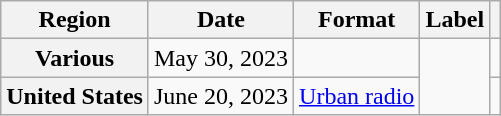<table class="wikitable plainrowheaders">
<tr>
<th scope="col">Region</th>
<th scope="col">Date</th>
<th scope="col">Format</th>
<th scope="col">Label</th>
<th scope="col" class="unsortable"></th>
</tr>
<tr>
<th scope="row">Various</th>
<td>May 30, 2023</td>
<td></td>
<td rowspan="2"></td>
<td align="center"></td>
</tr>
<tr>
<th scope="row">United States</th>
<td>June 20, 2023</td>
<td><a href='#'>Urban radio</a></td>
<td align="center"></td>
</tr>
</table>
